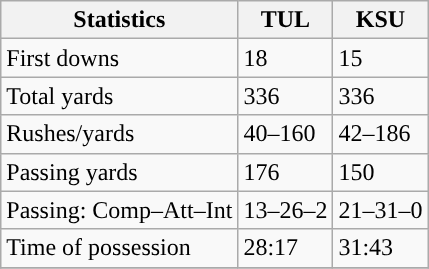<table class="wikitable" style="float: left;">
<tr>
<th>Statistics</th>
<th>TUL</th>
<th>KSU</th>
</tr>
<tr>
<td>First downs</td>
<td>18</td>
<td>15</td>
</tr>
<tr>
<td>Total yards</td>
<td>336</td>
<td>336</td>
</tr>
<tr>
<td>Rushes/yards</td>
<td>40–160</td>
<td>42–186</td>
</tr>
<tr>
<td>Passing yards</td>
<td>176</td>
<td>150</td>
</tr>
<tr>
<td>Passing: Comp–Att–Int</td>
<td>13–26–2</td>
<td>21–31–0</td>
</tr>
<tr>
<td>Time of possession</td>
<td>28:17</td>
<td>31:43</td>
</tr>
<tr>
</tr>
</table>
